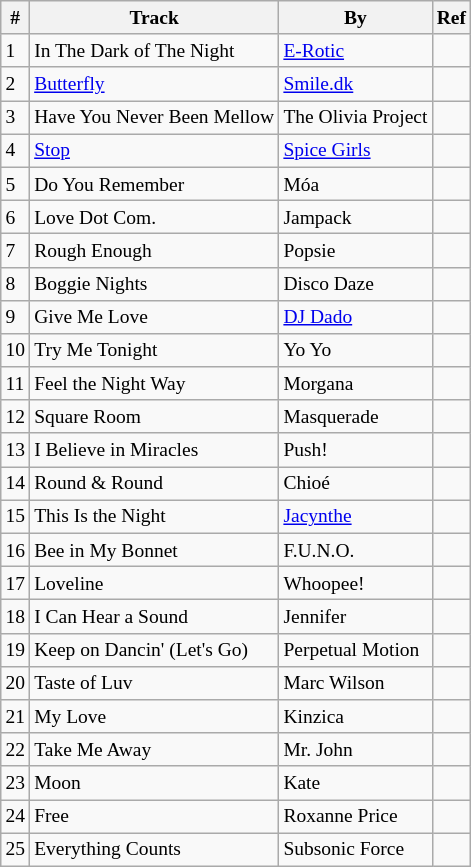<table class="wikitable" style="font-size: small;">
<tr>
<th>#</th>
<th>Track</th>
<th>By</th>
<th>Ref</th>
</tr>
<tr>
<td>1</td>
<td>In The Dark of The Night</td>
<td><a href='#'>E-Rotic</a></td>
<td></td>
</tr>
<tr>
<td>2</td>
<td><a href='#'>Butterfly</a></td>
<td><a href='#'>Smile.dk</a></td>
<td></td>
</tr>
<tr>
<td>3</td>
<td>Have You Never Been Mellow</td>
<td>The Olivia Project</td>
<td></td>
</tr>
<tr>
<td>4</td>
<td><a href='#'>Stop</a> </td>
<td><a href='#'>Spice Girls</a></td>
<td></td>
</tr>
<tr>
<td>5</td>
<td>Do You Remember </td>
<td>Móa</td>
<td></td>
</tr>
<tr>
<td>6</td>
<td>Love Dot Com.</td>
<td>Jampack</td>
<td></td>
</tr>
<tr>
<td>7</td>
<td>Rough Enough </td>
<td>Popsie</td>
<td></td>
</tr>
<tr>
<td>8</td>
<td>Boggie Nights</td>
<td>Disco Daze</td>
<td></td>
</tr>
<tr>
<td>9</td>
<td>Give Me Love</td>
<td><a href='#'>DJ Dado</a></td>
<td></td>
</tr>
<tr>
<td>10</td>
<td>Try Me Tonight</td>
<td>Yo Yo</td>
<td></td>
</tr>
<tr>
<td>11</td>
<td>Feel the Night Way</td>
<td>Morgana</td>
<td></td>
</tr>
<tr>
<td>12</td>
<td>Square Room</td>
<td>Masquerade</td>
<td></td>
</tr>
<tr>
<td>13</td>
<td>I Believe in Miracles</td>
<td>Push!</td>
<td></td>
</tr>
<tr>
<td>14</td>
<td>Round & Round</td>
<td>Chioé</td>
<td></td>
</tr>
<tr>
<td>15</td>
<td>This Is the Night</td>
<td><a href='#'>Jacynthe</a></td>
<td></td>
</tr>
<tr>
<td>16</td>
<td>Bee in My Bonnet</td>
<td>F.U.N.O.</td>
<td></td>
</tr>
<tr>
<td>17</td>
<td>Loveline</td>
<td>Whoopee!</td>
<td></td>
</tr>
<tr>
<td>18</td>
<td>I Can Hear a Sound</td>
<td>Jennifer</td>
<td></td>
</tr>
<tr>
<td>19</td>
<td>Keep on Dancin' (Let's Go)</td>
<td>Perpetual Motion</td>
<td></td>
</tr>
<tr>
<td>20</td>
<td>Taste of Luv</td>
<td>Marc Wilson</td>
<td></td>
</tr>
<tr>
<td>21</td>
<td>My Love</td>
<td>Kinzica</td>
<td></td>
</tr>
<tr>
<td>22</td>
<td>Take Me Away</td>
<td>Mr. John</td>
<td></td>
</tr>
<tr>
<td>23</td>
<td>Moon</td>
<td>Kate</td>
<td></td>
</tr>
<tr>
<td>24</td>
<td>Free</td>
<td>Roxanne Price</td>
<td></td>
</tr>
<tr>
<td>25</td>
<td>Everything Counts</td>
<td>Subsonic Force</td>
<td></td>
</tr>
</table>
